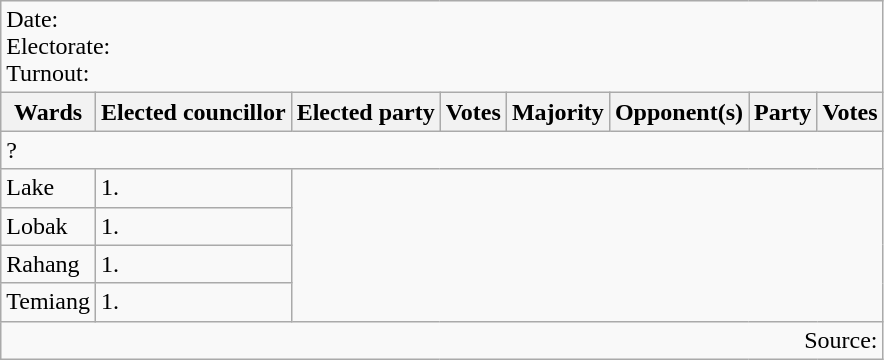<table class=wikitable>
<tr>
<td colspan=8>Date: <br>Electorate: <br>Turnout:</td>
</tr>
<tr>
<th>Wards</th>
<th>Elected councillor</th>
<th>Elected party</th>
<th>Votes</th>
<th>Majority</th>
<th>Opponent(s)</th>
<th>Party</th>
<th>Votes</th>
</tr>
<tr>
<td colspan=8>? </td>
</tr>
<tr>
<td>Lake</td>
<td>1.</td>
</tr>
<tr>
<td>Lobak</td>
<td>1.</td>
</tr>
<tr>
<td>Rahang</td>
<td>1.</td>
</tr>
<tr>
<td>Temiang</td>
<td>1.</td>
</tr>
<tr>
<td colspan=8 align=right>Source:</td>
</tr>
</table>
